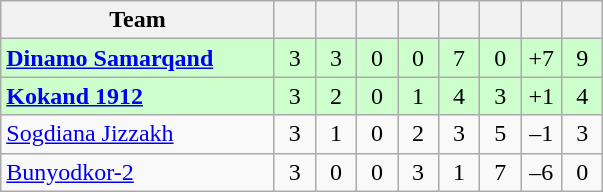<table class="wikitable" style="text-align: center;">
<tr>
<th width=175>Team</th>
<th width=20></th>
<th width=20></th>
<th width=20></th>
<th width=20></th>
<th width=20></th>
<th width=20></th>
<th width=20></th>
<th width=20></th>
</tr>
<tr bgcolor=#ccffcc>
<td align=left><strong><a href='#'>Dinamo Samarqand</a></strong></td>
<td>3</td>
<td>3</td>
<td>0</td>
<td>0</td>
<td>7</td>
<td>0</td>
<td>+7</td>
<td>9</td>
</tr>
<tr bgcolor=#ccffcc>
<td align=left><strong><a href='#'>Kokand 1912</a></strong></td>
<td>3</td>
<td>2</td>
<td>0</td>
<td>1</td>
<td>4</td>
<td>3</td>
<td>+1</td>
<td>4</td>
</tr>
<tr>
<td align=left><a href='#'>Sogdiana Jizzakh</a></td>
<td>3</td>
<td>1</td>
<td>0</td>
<td>2</td>
<td>3</td>
<td>5</td>
<td>–1</td>
<td>3</td>
</tr>
<tr>
<td align=left><a href='#'>Bunyodkor-2</a></td>
<td>3</td>
<td>0</td>
<td>0</td>
<td>3</td>
<td>1</td>
<td>7</td>
<td>–6</td>
<td>0</td>
</tr>
</table>
